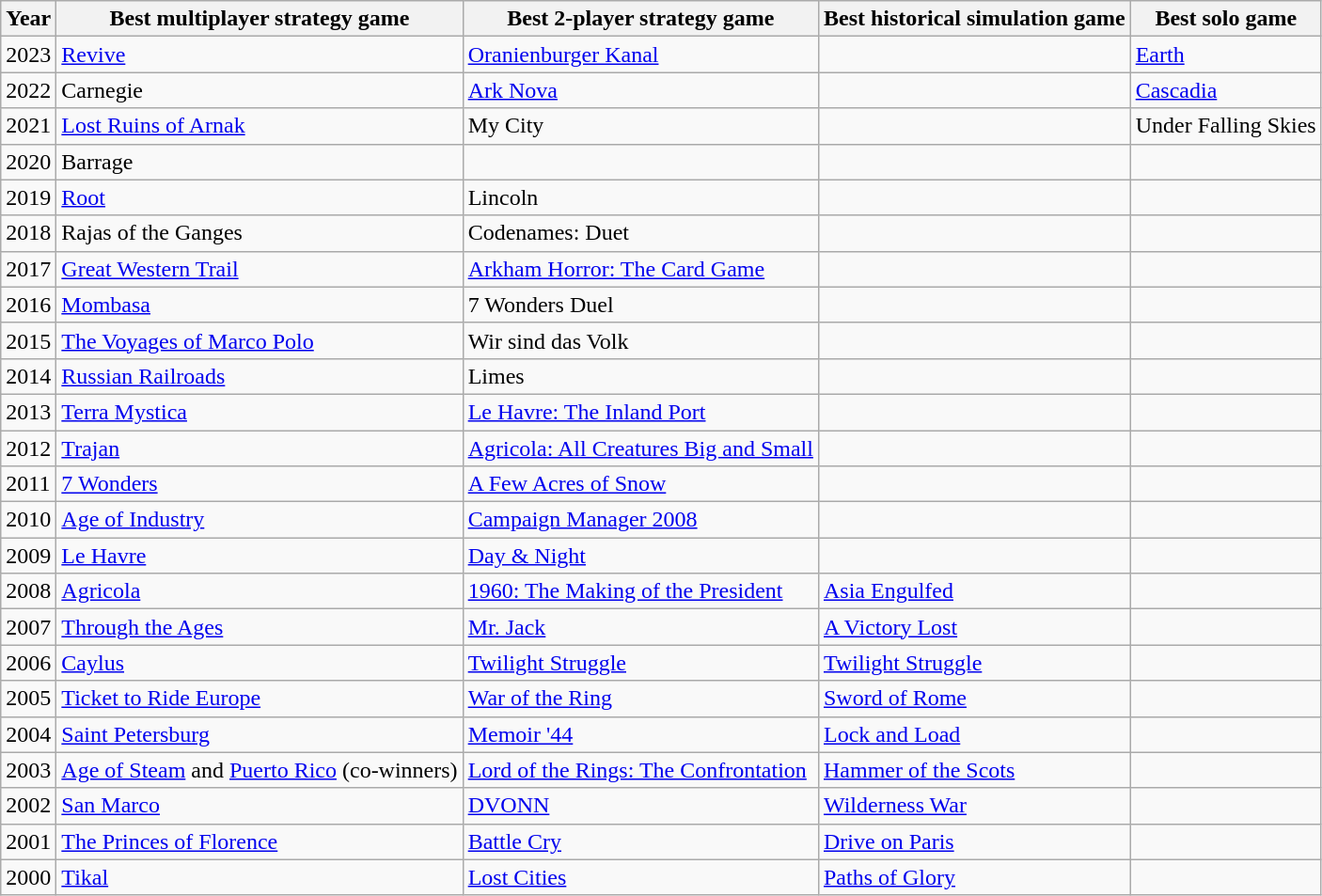<table class="wikitable">
<tr>
<th>Year</th>
<th>Best multiplayer strategy game</th>
<th>Best 2-player strategy game</th>
<th>Best historical simulation game</th>
<th>Best solo game</th>
</tr>
<tr>
<td>2023</td>
<td><a href='#'>Revive</a></td>
<td><a href='#'>Oranienburger Kanal</a></td>
<td></td>
<td><a href='#'>Earth</a></td>
</tr>
<tr>
<td>2022</td>
<td>Carnegie</td>
<td><a href='#'>Ark Nova</a></td>
<td></td>
<td><a href='#'>Cascadia</a></td>
</tr>
<tr>
<td>2021</td>
<td><a href='#'>Lost Ruins of Arnak</a></td>
<td>My City</td>
<td></td>
<td>Under Falling Skies</td>
</tr>
<tr>
<td>2020</td>
<td>Barrage</td>
<td></td>
<td></td>
<td></td>
</tr>
<tr>
<td>2019</td>
<td><a href='#'>Root</a></td>
<td>Lincoln</td>
<td></td>
<td></td>
</tr>
<tr>
<td>2018</td>
<td>Rajas of the Ganges </td>
<td>Codenames: Duet</td>
<td></td>
<td></td>
</tr>
<tr>
<td>2017</td>
<td><a href='#'>Great Western Trail</a></td>
<td><a href='#'>Arkham Horror: The Card Game</a></td>
<td></td>
<td></td>
</tr>
<tr>
<td>2016</td>
<td><a href='#'>Mombasa</a></td>
<td>7 Wonders Duel</td>
<td></td>
<td></td>
</tr>
<tr>
<td>2015</td>
<td><a href='#'>The Voyages of Marco Polo</a></td>
<td>Wir sind das Volk</td>
<td></td>
<td></td>
</tr>
<tr>
<td>2014</td>
<td><a href='#'>Russian Railroads</a></td>
<td>Limes</td>
<td></td>
<td></td>
</tr>
<tr>
<td>2013</td>
<td><a href='#'>Terra Mystica</a></td>
<td><a href='#'>Le Havre: The Inland Port</a></td>
<td></td>
<td></td>
</tr>
<tr>
<td>2012</td>
<td><a href='#'>Trajan</a></td>
<td><a href='#'>Agricola: All Creatures Big and Small</a></td>
<td></td>
<td></td>
</tr>
<tr>
<td>2011</td>
<td><a href='#'>7 Wonders</a></td>
<td><a href='#'>A Few Acres of Snow</a></td>
<td></td>
<td></td>
</tr>
<tr>
<td>2010</td>
<td><a href='#'>Age of Industry</a></td>
<td><a href='#'>Campaign Manager 2008</a></td>
<td></td>
<td></td>
</tr>
<tr>
<td>2009</td>
<td><a href='#'>Le Havre</a></td>
<td><a href='#'>Day & Night</a></td>
<td></td>
<td></td>
</tr>
<tr>
<td>2008</td>
<td><a href='#'>Agricola</a></td>
<td><a href='#'>1960: The Making of the President</a></td>
<td><a href='#'>Asia Engulfed</a></td>
<td></td>
</tr>
<tr>
<td>2007</td>
<td><a href='#'>Through the Ages</a></td>
<td><a href='#'>Mr. Jack</a></td>
<td><a href='#'>A Victory Lost</a></td>
<td></td>
</tr>
<tr>
<td>2006</td>
<td><a href='#'>Caylus</a></td>
<td><a href='#'>Twilight Struggle</a></td>
<td><a href='#'>Twilight Struggle</a></td>
<td></td>
</tr>
<tr>
<td>2005</td>
<td><a href='#'>Ticket to Ride Europe</a></td>
<td><a href='#'>War of the Ring</a></td>
<td><a href='#'>Sword of Rome</a></td>
<td></td>
</tr>
<tr>
<td>2004</td>
<td><a href='#'>Saint Petersburg</a></td>
<td><a href='#'>Memoir '44</a></td>
<td><a href='#'>Lock and Load</a></td>
<td></td>
</tr>
<tr>
<td>2003</td>
<td><a href='#'>Age of Steam</a> and <a href='#'>Puerto Rico</a> (co-winners)</td>
<td><a href='#'>Lord of the Rings: The Confrontation</a></td>
<td><a href='#'>Hammer of the Scots</a></td>
<td></td>
</tr>
<tr>
<td>2002</td>
<td><a href='#'>San Marco</a></td>
<td><a href='#'>DVONN</a></td>
<td><a href='#'>Wilderness War</a></td>
<td></td>
</tr>
<tr>
<td>2001</td>
<td><a href='#'>The Princes of Florence</a></td>
<td><a href='#'>Battle Cry</a></td>
<td><a href='#'>Drive on Paris</a></td>
<td></td>
</tr>
<tr>
<td>2000</td>
<td><a href='#'>Tikal</a></td>
<td><a href='#'>Lost Cities</a></td>
<td><a href='#'>Paths of Glory</a></td>
<td></td>
</tr>
</table>
